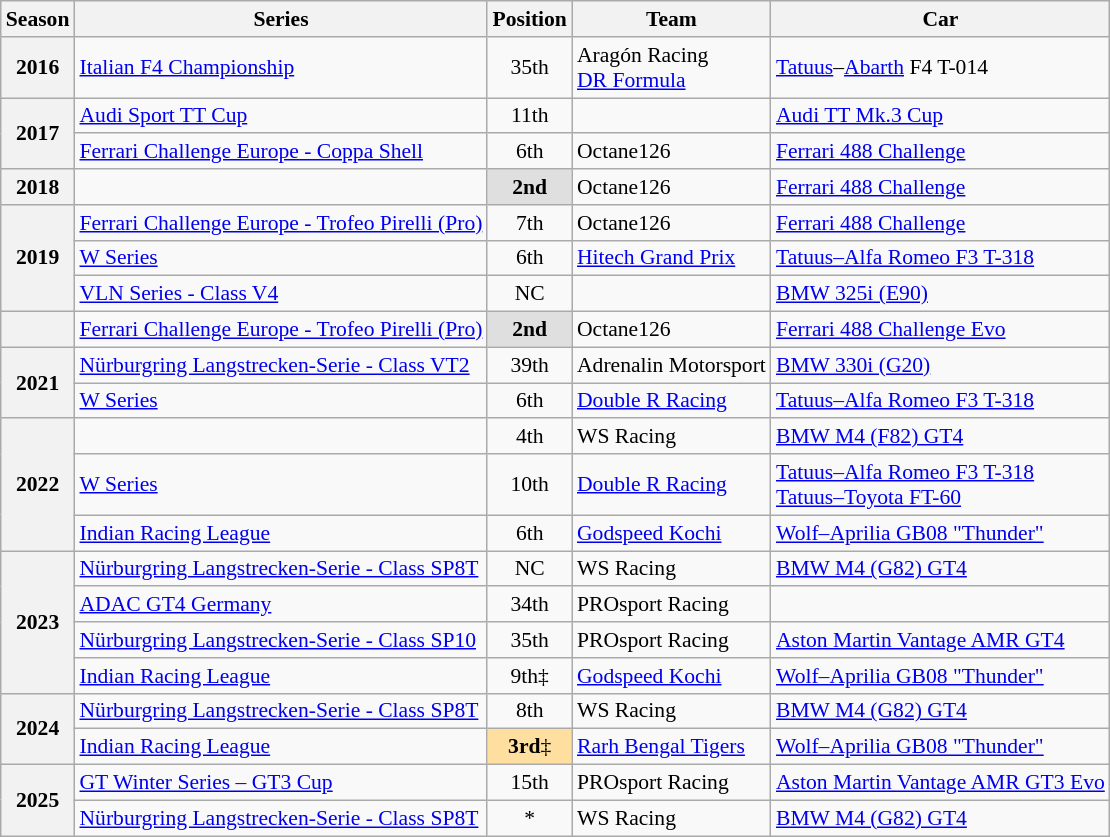<table class="wikitable" style="font-size: 90%; text-align:left">
<tr>
<th>Season</th>
<th>Series</th>
<th>Position</th>
<th>Team</th>
<th>Car</th>
</tr>
<tr>
<th>2016</th>
<td><a href='#'>Italian F4 Championship</a></td>
<td align=center>35th</td>
<td>Aragón Racing<br><a href='#'>DR Formula</a></td>
<td><a href='#'>Tatuus</a>–<a href='#'>Abarth</a> F4 T-014</td>
</tr>
<tr>
<th rowspan="2">2017</th>
<td align="left"><a href='#'>Audi Sport TT Cup</a></td>
<td align=center>11th</td>
<td align="left"></td>
<td align=left><a href='#'>Audi TT Mk.3 Cup</a></td>
</tr>
<tr>
<td align="left"><a href='#'>Ferrari Challenge Europe - Coppa Shell</a></td>
<td align=center>6th</td>
<td align="left">Octane126</td>
<td align=left><a href='#'>Ferrari 488 Challenge</a></td>
</tr>
<tr>
<th>2018</th>
<td align="left"></td>
<td align=center style="background:#dfdfdf;"><strong>2nd</strong></td>
<td align="left">Octane126</td>
<td align=left><a href='#'>Ferrari 488 Challenge</a></td>
</tr>
<tr>
<th rowspan="3">2019</th>
<td align="left"><a href='#'>Ferrari Challenge Europe - Trofeo Pirelli (Pro)</a></td>
<td align=center>7th</td>
<td align="left">Octane126</td>
<td align=left><a href='#'>Ferrari 488 Challenge</a></td>
</tr>
<tr>
<td align="left"><a href='#'>W Series</a></td>
<td align=center>6th</td>
<td align="left"><a href='#'>Hitech Grand Prix</a></td>
<td align=left><a href='#'>Tatuus–Alfa Romeo F3 T-318</a></td>
</tr>
<tr>
<td align="left"><a href='#'>VLN Series - Class V4</a></td>
<td align=center>NC</td>
<td align="left"></td>
<td align=left><a href='#'>BMW 325i (E90)</a></td>
</tr>
<tr>
<th></th>
<td align="left"><a href='#'>Ferrari Challenge Europe - Trofeo Pirelli (Pro)</a></td>
<td align=center style="background:#dfdfdf;"><strong>2nd</strong></td>
<td align="left">Octane126</td>
<td align=left><a href='#'>Ferrari 488 Challenge Evo</a></td>
</tr>
<tr>
<th rowspan="2">2021</th>
<td align="left"><a href='#'>Nürburgring Langstrecken-Serie - Class VT2</a></td>
<td align=center>39th</td>
<td align="left">Adrenalin Motorsport</td>
<td align=left><a href='#'>BMW 330i (G20)</a></td>
</tr>
<tr>
<td align="left"><a href='#'>W Series</a></td>
<td align=center>6th</td>
<td align="left"><a href='#'>Double R Racing</a></td>
<td align=left><a href='#'>Tatuus–Alfa Romeo F3 T-318</a></td>
</tr>
<tr>
<th rowspan="3">2022</th>
<td align="left"></td>
<td align=center>4th</td>
<td align="left">WS Racing</td>
<td align=left><a href='#'>BMW M4 (F82) GT4</a></td>
</tr>
<tr>
<td align="left"><a href='#'>W Series</a></td>
<td align=center>10th</td>
<td align="left"><a href='#'>Double R Racing</a></td>
<td align=left><a href='#'>Tatuus–Alfa Romeo F3 T-318</a><br><a href='#'>Tatuus–Toyota FT-60</a></td>
</tr>
<tr>
<td align="left"><a href='#'>Indian Racing League</a></td>
<td align=center>6th</td>
<td align="left"><a href='#'>Godspeed Kochi</a></td>
<td align=left><a href='#'>Wolf–Aprilia GB08 "Thunder"</a></td>
</tr>
<tr>
<th rowspan="4">2023</th>
<td align="left"><a href='#'>Nürburgring Langstrecken-Serie - Class SP8T</a></td>
<td align=center>NC</td>
<td align="left">WS Racing</td>
<td align=left><a href='#'>BMW M4 (G82) GT4</a></td>
</tr>
<tr>
<td align="left"><a href='#'>ADAC GT4 Germany</a></td>
<td align=center>34th</td>
<td align="left">PROsport Racing</td>
<td align=left></td>
</tr>
<tr>
<td align="left"><a href='#'>Nürburgring Langstrecken-Serie - Class SP10</a></td>
<td align=center>35th</td>
<td align="left">PROsport Racing</td>
<td align=left><a href='#'>Aston Martin Vantage AMR GT4</a></td>
</tr>
<tr>
<td align=left><a href='#'>Indian Racing League</a></td>
<td align=center>9th‡</td>
<td align=left><a href='#'>Godspeed Kochi</a></td>
<td align=left><a href='#'>Wolf–Aprilia GB08 "Thunder"</a></td>
</tr>
<tr>
<th rowspan=2>2024</th>
<td align=left><a href='#'>Nürburgring Langstrecken-Serie - Class SP8T</a></td>
<td align=center>8th</td>
<td align=left>WS Racing</td>
<td align=left><a href='#'>BMW M4 (G82) GT4</a></td>
</tr>
<tr>
<td align=left><a href='#'>Indian Racing League</a></td>
<td align=center style="background:#ffdf9f;"><strong>3rd</strong>‡</td>
<td align=left><a href='#'>Rarh Bengal Tigers</a></td>
<td align=left><a href='#'>Wolf–Aprilia GB08 "Thunder"</a></td>
</tr>
<tr>
<th rowspan=2>2025</th>
<td><a href='#'>GT Winter Series – GT3 Cup</a></td>
<td align=center>15th</td>
<td>PROsport Racing</td>
<td nowrap><a href='#'>Aston Martin Vantage AMR GT3 Evo</a></td>
</tr>
<tr>
<td align=left><a href='#'>Nürburgring Langstrecken-Serie - Class SP8T</a></td>
<td align=center>*</td>
<td align=left>WS Racing</td>
<td align=left><a href='#'>BMW M4 (G82) GT4</a></td>
</tr>
</table>
